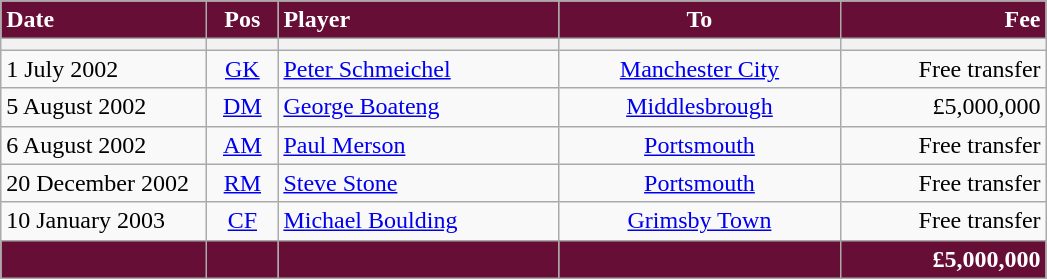<table class="wikitable">
<tr>
<th style="background:#670E36; color:#ffffff; text-align:left; width:130px">Date</th>
<th style="background:#670E36; color:#ffffff; text-align:center; width:40px">Pos</th>
<th style="background:#670E36; color:#ffffff; text-align:left; width:180px">Player</th>
<th style="background:#670E36; color:#ffffff; text-align:center; width:180px">To</th>
<th style="background:#670E36; color:#ffffff; text-align:right; width:130px">Fee</th>
</tr>
<tr>
<th></th>
<th></th>
<th></th>
<th></th>
<th></th>
</tr>
<tr>
<td>1 July 2002</td>
<td style="text-align:center;"><a href='#'>GK</a></td>
<td> <a href='#'>Peter Schmeichel</a></td>
<td style="text-align:center;"><a href='#'>Manchester City</a></td>
<td style="text-align:right;">Free transfer</td>
</tr>
<tr>
<td>5 August 2002</td>
<td style="text-align:center;"><a href='#'>DM</a></td>
<td> <a href='#'>George Boateng</a></td>
<td style="text-align:center;"><a href='#'>Middlesbrough</a></td>
<td style="text-align:right;">£5,000,000</td>
</tr>
<tr>
<td>6 August 2002</td>
<td style="text-align:center;"><a href='#'>AM</a></td>
<td><a href='#'>Paul Merson</a></td>
<td style="text-align:center;"><a href='#'>Portsmouth</a></td>
<td style="text-align:right;">Free transfer</td>
</tr>
<tr>
<td>20 December 2002</td>
<td style="text-align:center;"><a href='#'>RM</a></td>
<td><a href='#'>Steve Stone</a></td>
<td style="text-align:center;"><a href='#'>Portsmouth</a></td>
<td style="text-align:right;">Free transfer</td>
</tr>
<tr>
<td>10 January 2003</td>
<td style="text-align:center;"><a href='#'>CF</a></td>
<td><a href='#'>Michael Boulding</a></td>
<td style="text-align:center;"><a href='#'>Grimsby Town</a></td>
<td style="text-align:right;">Free transfer</td>
</tr>
<tr>
<th style="background:#670E36;"></th>
<th style="background:#670E36;"></th>
<th style="background:#670E36;"></th>
<th style="background:#670E36;"></th>
<th style="background:#670E36; color:#ffffff; text-align:right;"><strong>£5,000,000</strong></th>
</tr>
</table>
